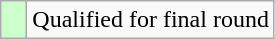<table class="wikitable">
<tr>
<td style="width:10px; background:#cfc"></td>
<td>Qualified for final round</td>
</tr>
</table>
